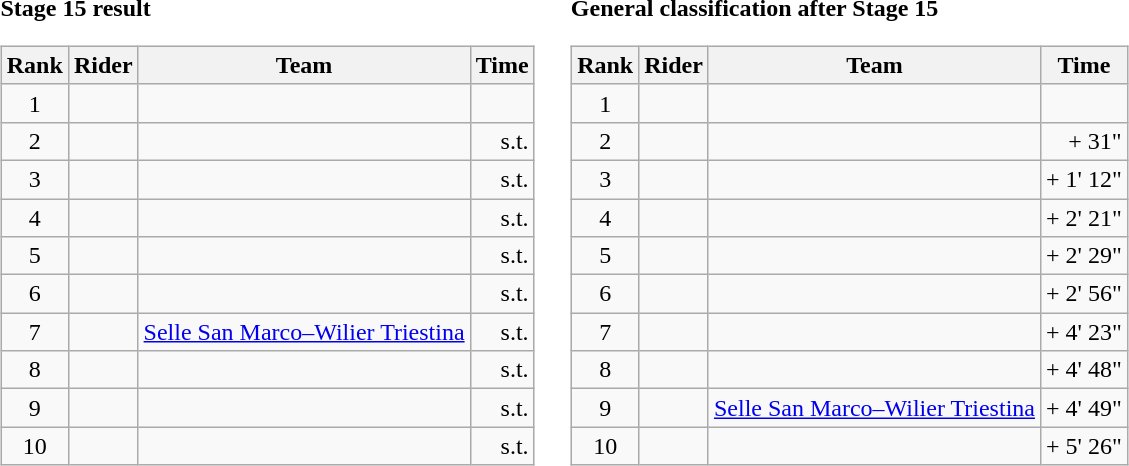<table>
<tr>
<td><strong>Stage 15 result</strong><br><table class="wikitable">
<tr>
<th scope="col">Rank</th>
<th scope="col">Rider</th>
<th scope="col">Team</th>
<th scope="col">Time</th>
</tr>
<tr>
<td style="text-align:center;">1</td>
<td></td>
<td></td>
<td style="text-align:right;"></td>
</tr>
<tr>
<td style="text-align:center;">2</td>
<td></td>
<td></td>
<td style="text-align:right;">s.t.</td>
</tr>
<tr>
<td style="text-align:center;">3</td>
<td></td>
<td></td>
<td style="text-align:right;">s.t.</td>
</tr>
<tr>
<td style="text-align:center;">4</td>
<td></td>
<td></td>
<td style="text-align:right;">s.t.</td>
</tr>
<tr>
<td style="text-align:center;">5</td>
<td></td>
<td></td>
<td style="text-align:right;">s.t.</td>
</tr>
<tr>
<td style="text-align:center;">6</td>
<td></td>
<td></td>
<td style="text-align:right;">s.t.</td>
</tr>
<tr>
<td style="text-align:center;">7</td>
<td></td>
<td><a href='#'>Selle San Marco–Wilier Triestina</a></td>
<td style="text-align:right;">s.t.</td>
</tr>
<tr>
<td style="text-align:center;">8</td>
<td></td>
<td></td>
<td style="text-align:right;">s.t.</td>
</tr>
<tr>
<td style="text-align:center;">9</td>
<td></td>
<td></td>
<td style="text-align:right;">s.t.</td>
</tr>
<tr>
<td style="text-align:center;">10</td>
<td></td>
<td></td>
<td style="text-align:right;">s.t.</td>
</tr>
</table>
</td>
<td></td>
<td><strong>General classification after Stage 15</strong><br><table class="wikitable">
<tr>
<th scope="col">Rank</th>
<th scope="col">Rider</th>
<th scope="col">Team</th>
<th scope="col">Time</th>
</tr>
<tr>
<td style="text-align:center;">1</td>
<td></td>
<td></td>
<td style="text-align:right;"></td>
</tr>
<tr>
<td style="text-align:center;">2</td>
<td></td>
<td></td>
<td style="text-align:right;">+ 31"</td>
</tr>
<tr>
<td style="text-align:center;">3</td>
<td></td>
<td></td>
<td style="text-align:right;">+ 1' 12"</td>
</tr>
<tr>
<td style="text-align:center;">4</td>
<td></td>
<td></td>
<td style="text-align:right;">+ 2' 21"</td>
</tr>
<tr>
<td style="text-align:center;">5</td>
<td></td>
<td></td>
<td style="text-align:right;">+ 2' 29"</td>
</tr>
<tr>
<td style="text-align:center;">6</td>
<td></td>
<td></td>
<td style="text-align:right;">+ 2' 56"</td>
</tr>
<tr>
<td style="text-align:center;">7</td>
<td></td>
<td></td>
<td style="text-align:right;">+ 4' 23"</td>
</tr>
<tr>
<td style="text-align:center;">8</td>
<td></td>
<td></td>
<td style="text-align:right;">+ 4' 48"</td>
</tr>
<tr>
<td style="text-align:center;">9</td>
<td></td>
<td><a href='#'>Selle San Marco–Wilier Triestina</a></td>
<td style="text-align:right;">+ 4' 49"</td>
</tr>
<tr>
<td style="text-align:center;">10</td>
<td></td>
<td></td>
<td style="text-align:right;">+ 5' 26"</td>
</tr>
</table>
</td>
</tr>
</table>
